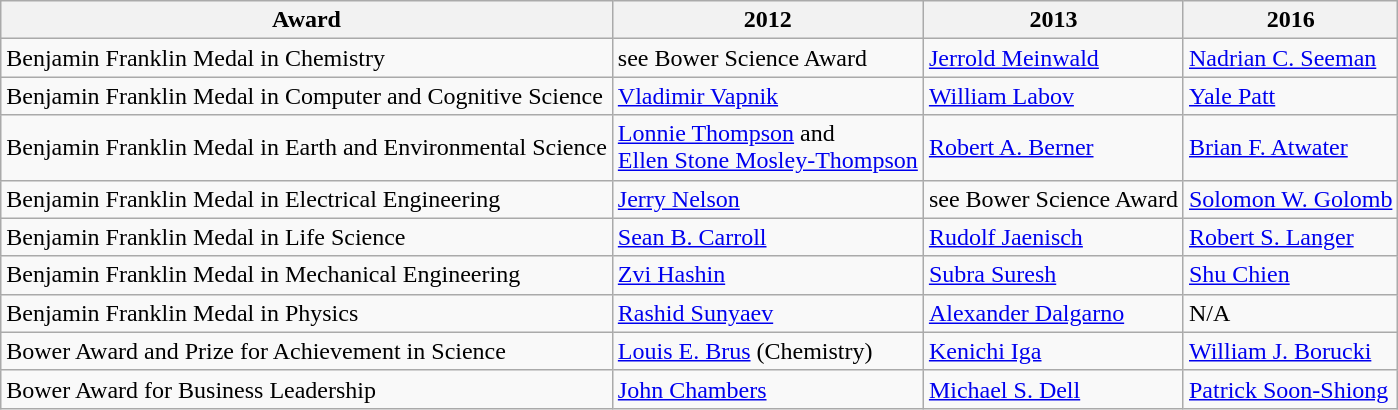<table class="wikitable collapsible">
<tr>
<th>Award</th>
<th>2012</th>
<th>2013</th>
<th>2016</th>
</tr>
<tr>
<td>Benjamin Franklin Medal in Chemistry</td>
<td>see Bower Science Award</td>
<td><a href='#'>Jerrold Meinwald</a></td>
<td><a href='#'>Nadrian C. Seeman</a></td>
</tr>
<tr>
<td>Benjamin Franklin Medal in Computer and Cognitive Science</td>
<td><a href='#'>Vladimir Vapnik</a></td>
<td><a href='#'>William Labov</a></td>
<td><a href='#'>Yale Patt</a></td>
</tr>
<tr>
<td>Benjamin Franklin Medal in Earth and Environmental Science</td>
<td><a href='#'>Lonnie Thompson</a> and<br><a href='#'>Ellen Stone Mosley-Thompson</a></td>
<td><a href='#'>Robert A. Berner</a></td>
<td><a href='#'>Brian F. Atwater</a></td>
</tr>
<tr>
<td>Benjamin Franklin Medal in Electrical Engineering</td>
<td><a href='#'>Jerry Nelson</a></td>
<td>see Bower Science Award</td>
<td><a href='#'>Solomon W. Golomb</a></td>
</tr>
<tr>
<td>Benjamin Franklin Medal in Life Science</td>
<td><a href='#'>Sean B. Carroll</a></td>
<td><a href='#'>Rudolf Jaenisch</a></td>
<td><a href='#'>Robert S. Langer</a></td>
</tr>
<tr>
<td>Benjamin Franklin Medal in Mechanical Engineering</td>
<td><a href='#'>Zvi Hashin</a></td>
<td><a href='#'>Subra Suresh</a></td>
<td><a href='#'>Shu Chien</a></td>
</tr>
<tr>
<td>Benjamin Franklin Medal in Physics</td>
<td><a href='#'>Rashid Sunyaev</a></td>
<td><a href='#'>Alexander Dalgarno</a></td>
<td>N/A</td>
</tr>
<tr>
<td>Bower Award and Prize for Achievement in Science</td>
<td><a href='#'>Louis E. Brus</a> (Chemistry)</td>
<td><a href='#'>Kenichi Iga</a></td>
<td><a href='#'>William J. Borucki</a></td>
</tr>
<tr>
<td>Bower Award for Business Leadership</td>
<td><a href='#'>John Chambers</a></td>
<td><a href='#'>Michael S. Dell</a></td>
<td><a href='#'>Patrick Soon-Shiong</a></td>
</tr>
</table>
